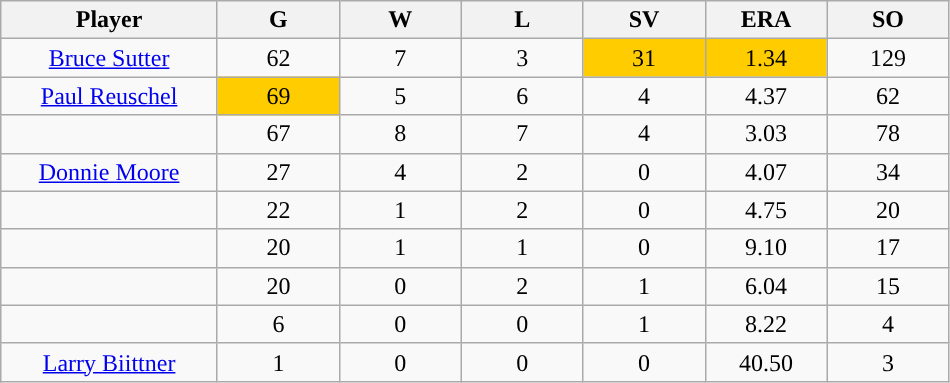<table class="wikitable sortable">
<tr>
<th bgcolor="#DDDDFF" width="16%">Player</th>
<th bgcolor="#DDDDFF" width="9%">G</th>
<th bgcolor="#DDDDFF" width="9%">W</th>
<th bgcolor="#DDDDFF" width="9%">L</th>
<th bgcolor="#DDDDFF" width="9%">SV</th>
<th bgcolor="#DDDDFF" width="9%">ERA</th>
<th bgcolor="#DDDDFF" width="9%">SO</th>
</tr>
<tr align="center">
<td><a href='#'>Bruce Sutter</a></td>
<td>62</td>
<td>7</td>
<td>3</td>
<td style="background:#fc0;">31</td>
<td style="background:#fc0;">1.34</td>
<td>129</td>
</tr>
<tr align=center>
<td><a href='#'>Paul Reuschel</a></td>
<td style="background:#fc0;">69</td>
<td>5</td>
<td>6</td>
<td>4</td>
<td>4.37</td>
<td>62</td>
</tr>
<tr align="center">
<td></td>
<td>67</td>
<td>8</td>
<td>7</td>
<td>4</td>
<td>3.03</td>
<td>78</td>
</tr>
<tr align="center"">
<td><a href='#'>Donnie Moore</a></td>
<td>27</td>
<td>4</td>
<td>2</td>
<td>0</td>
<td>4.07</td>
<td>34</td>
</tr>
<tr align="center">
<td></td>
<td>22</td>
<td>1</td>
<td>2</td>
<td>0</td>
<td>4.75</td>
<td>20</td>
</tr>
<tr align="center">
<td></td>
<td>20</td>
<td>1</td>
<td>1</td>
<td>0</td>
<td>9.10</td>
<td>17</td>
</tr>
<tr align="center">
<td></td>
<td>20</td>
<td>0</td>
<td>2</td>
<td>1</td>
<td>6.04</td>
<td>15</td>
</tr>
<tr align="center">
<td></td>
<td>6</td>
<td>0</td>
<td>0</td>
<td>1</td>
<td>8.22</td>
<td>4</td>
</tr>
<tr align="center">
<td><a href='#'>Larry Biittner</a></td>
<td>1</td>
<td>0</td>
<td>0</td>
<td>0</td>
<td>40.50</td>
<td>3</td>
</tr>
</table>
